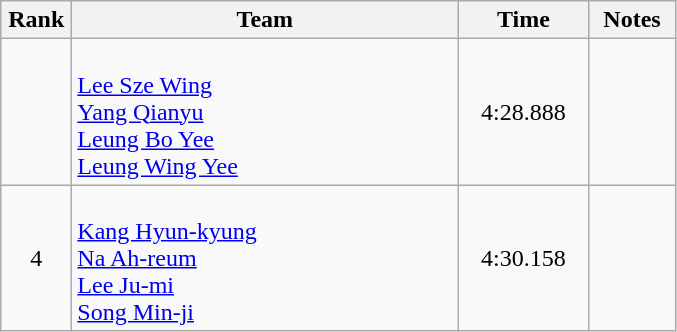<table class=wikitable style="text-align:center">
<tr>
<th width=40>Rank</th>
<th width=250>Team</th>
<th width=80>Time</th>
<th width=50>Notes</th>
</tr>
<tr>
<td></td>
<td align=left><br><a href='#'>Lee Sze Wing</a><br><a href='#'>Yang Qianyu</a><br><a href='#'>Leung Bo Yee</a><br><a href='#'>Leung Wing Yee</a></td>
<td>4:28.888</td>
<td></td>
</tr>
<tr>
<td>4</td>
<td align=left><br><a href='#'>Kang Hyun-kyung</a><br><a href='#'>Na Ah-reum</a><br><a href='#'>Lee Ju-mi</a><br><a href='#'>Song Min-ji</a></td>
<td>4:30.158</td>
<td></td>
</tr>
</table>
